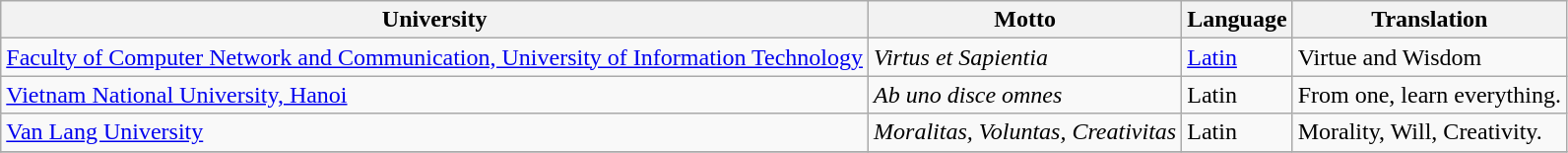<table class="wikitable sortable plainrowheaders">
<tr>
<th>University</th>
<th>Motto</th>
<th>Language</th>
<th>Translation</th>
</tr>
<tr>
<td><a href='#'>Faculty of Computer Network and Communication, University of Information Technology</a></td>
<td><em>Virtus et Sapientia</em></td>
<td><a href='#'>Latin</a></td>
<td>Virtue and Wisdom</td>
</tr>
<tr>
<td><a href='#'>Vietnam National University, Hanoi</a></td>
<td><em>Ab uno disce omnes</em></td>
<td>Latin</td>
<td>From one, learn everything.</td>
</tr>
<tr>
<td><a href='#'>Van Lang University</a></td>
<td><em>Moralitas, Voluntas, Creativitas</em></td>
<td>Latin</td>
<td>Morality, Will, Creativity.</td>
</tr>
<tr>
</tr>
</table>
